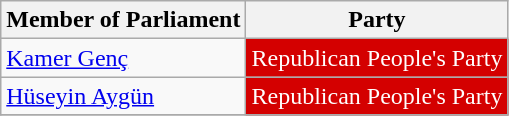<table class="wikitable">
<tr>
<th>Member of Parliament</th>
<th>Party</th>
</tr>
<tr>
<td><a href='#'>Kamer Genç</a></td>
<td style="background:#D40000; color:white">Republican People's Party</td>
</tr>
<tr>
<td><a href='#'>Hüseyin Aygün</a></td>
<td style="background:#D40000; color:white">Republican People's Party</td>
</tr>
<tr>
</tr>
</table>
